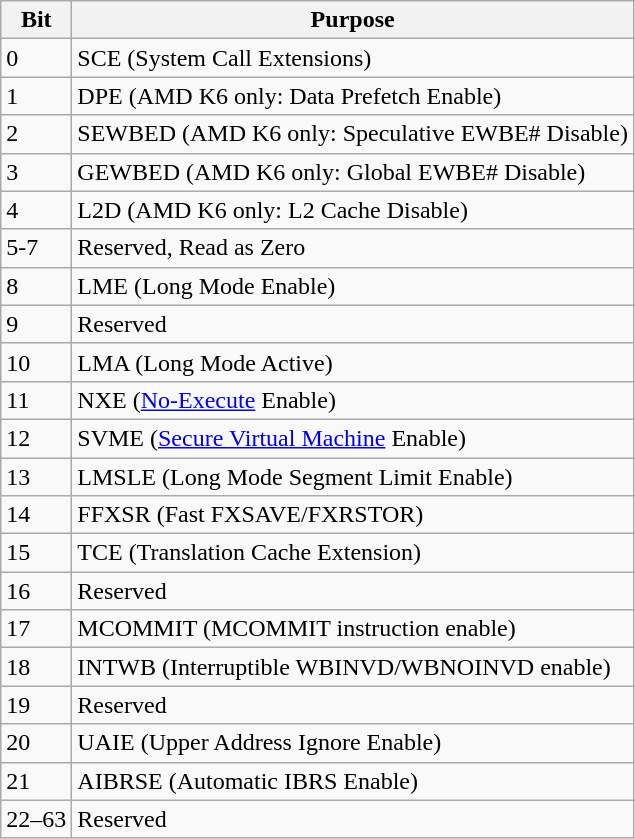<table class="wikitable" border="1">
<tr>
<th>Bit</th>
<th>Purpose</th>
</tr>
<tr>
<td>0</td>
<td>SCE (System Call Extensions)</td>
</tr>
<tr>
<td>1</td>
<td>DPE (AMD K6 only: Data Prefetch Enable)</td>
</tr>
<tr>
<td>2</td>
<td>SEWBED (AMD K6 only: Speculative EWBE# Disable)</td>
</tr>
<tr>
<td>3</td>
<td>GEWBED (AMD K6 only: Global EWBE# Disable)</td>
</tr>
<tr>
<td>4</td>
<td>L2D (AMD K6 only: L2 Cache Disable)</td>
</tr>
<tr>
<td>5-7</td>
<td>Reserved, Read as Zero</td>
</tr>
<tr>
<td>8</td>
<td>LME (Long Mode Enable)</td>
</tr>
<tr>
<td>9</td>
<td>Reserved</td>
</tr>
<tr>
<td>10</td>
<td>LMA (Long Mode Active)</td>
</tr>
<tr>
<td>11</td>
<td>NXE (<a href='#'>No-Execute</a> Enable)</td>
</tr>
<tr>
<td>12</td>
<td>SVME (<a href='#'>Secure Virtual Machine</a> Enable)</td>
</tr>
<tr>
<td>13</td>
<td>LMSLE (Long Mode Segment Limit Enable)</td>
</tr>
<tr>
<td>14</td>
<td>FFXSR (Fast FXSAVE/FXRSTOR)</td>
</tr>
<tr>
<td>15</td>
<td>TCE (Translation Cache Extension)</td>
</tr>
<tr>
<td>16</td>
<td>Reserved</td>
</tr>
<tr>
<td>17</td>
<td>MCOMMIT (MCOMMIT instruction enable)</td>
</tr>
<tr>
<td>18</td>
<td>INTWB (Interruptible WBINVD/WBNOINVD enable)</td>
</tr>
<tr>
<td>19</td>
<td>Reserved</td>
</tr>
<tr>
<td>20</td>
<td>UAIE (Upper Address Ignore Enable)</td>
</tr>
<tr>
<td>21</td>
<td>AIBRSE (Automatic IBRS Enable)</td>
</tr>
<tr>
<td>22–63</td>
<td>Reserved</td>
</tr>
</table>
